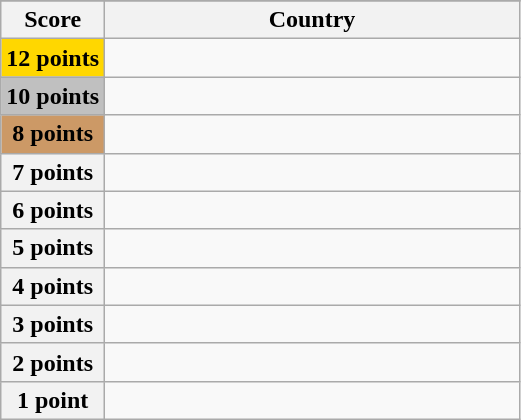<table class="wikitable">
<tr>
</tr>
<tr>
<th scope="col" width="20%">Score</th>
<th scope="col">Country</th>
</tr>
<tr>
<th scope="row" style="background:gold">12 points</th>
<td></td>
</tr>
<tr>
<th scope="row" style="background:silver">10 points</th>
<td></td>
</tr>
<tr>
<th scope="row" style="background:#CC9966">8 points</th>
<td></td>
</tr>
<tr>
<th scope="row">7 points</th>
<td></td>
</tr>
<tr>
<th scope="row">6 points</th>
<td></td>
</tr>
<tr>
<th scope="row">5 points</th>
<td></td>
</tr>
<tr>
<th scope="row">4 points</th>
<td></td>
</tr>
<tr>
<th scope="row">3 points</th>
<td></td>
</tr>
<tr>
<th scope="row">2 points</th>
<td></td>
</tr>
<tr>
<th scope="row">1 point</th>
<td></td>
</tr>
</table>
